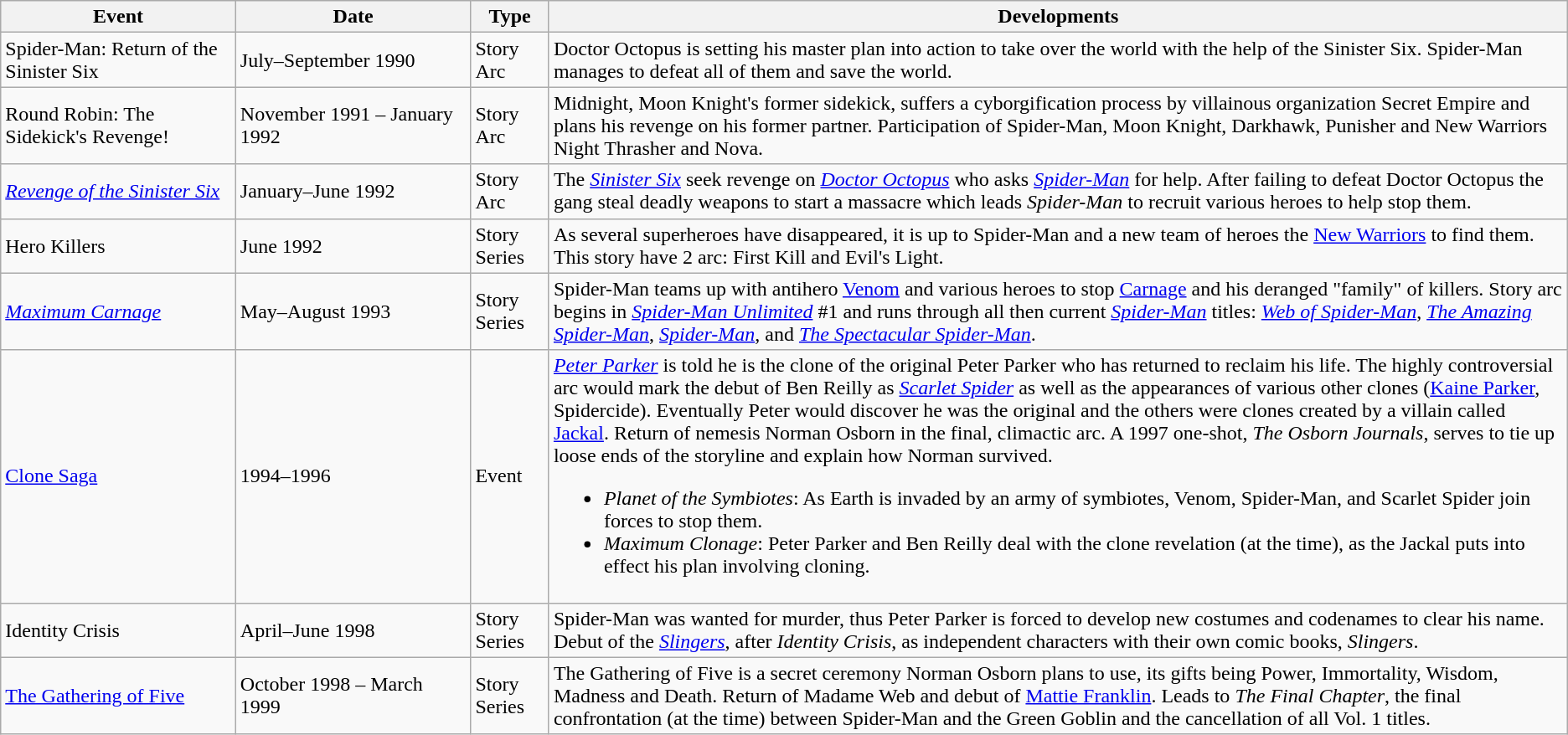<table class="wikitable">
<tr>
<th width=15%>Event</th>
<th width=15%>Date</th>
<th width=5%>Type</th>
<th width=70%>Developments</th>
</tr>
<tr>
<td>Spider-Man: Return of the Sinister Six</td>
<td>July–September 1990</td>
<td>Story Arc</td>
<td>Doctor Octopus is setting his master plan into action to take over the world with the help of the Sinister Six. Spider-Man manages to defeat all of them and save the world.</td>
</tr>
<tr>
<td>Round Robin: The Sidekick's Revenge!</td>
<td>November 1991 – January 1992</td>
<td>Story Arc</td>
<td>Midnight, Moon Knight's former sidekick, suffers a cyborgification process by villainous organization Secret Empire and plans his revenge on his former partner. Participation of Spider-Man, Moon Knight, Darkhawk, Punisher and New Warriors Night Thrasher and Nova.</td>
</tr>
<tr>
<td><em><a href='#'>Revenge of the Sinister Six</a></em></td>
<td>January–June 1992</td>
<td>Story Arc</td>
<td>The <em><a href='#'>Sinister Six</a></em> seek revenge on <em><a href='#'>Doctor Octopus</a></em> who asks <em><a href='#'>Spider-Man</a></em> for help. After failing to defeat Doctor Octopus the gang steal deadly weapons to start a massacre which leads <em>Spider-Man</em> to recruit various heroes to help stop them.</td>
</tr>
<tr>
<td>Hero Killers</td>
<td>June 1992</td>
<td>Story Series</td>
<td>As several superheroes have disappeared, it is up to Spider-Man and a new team of heroes the <a href='#'>New Warriors</a> to find them. This story have 2 arc: First Kill and Evil's Light.</td>
</tr>
<tr>
<td><em><a href='#'>Maximum Carnage</a></em></td>
<td>May–August 1993</td>
<td>Story Series</td>
<td>Spider-Man teams up with antihero <a href='#'>Venom</a> and various heroes to stop <a href='#'>Carnage</a> and his deranged "family" of killers. Story arc begins in <em><a href='#'>Spider-Man Unlimited</a></em> #1 and runs through all then current <em><a href='#'>Spider-Man</a></em> titles: <em><a href='#'>Web of Spider-Man</a></em>, <em><a href='#'>The Amazing Spider-Man</a></em>, <em><a href='#'>Spider-Man</a></em>, and <em><a href='#'>The Spectacular Spider-Man</a></em>.</td>
</tr>
<tr>
<td><a href='#'>Clone Saga</a></td>
<td>1994–1996</td>
<td>Event</td>
<td><em><a href='#'>Peter Parker</a></em> is told he is the clone of the original Peter Parker who has returned to reclaim his life. The highly controversial arc would mark the debut of Ben Reilly as <em><a href='#'>Scarlet Spider</a></em> as well as the appearances of various other clones (<a href='#'>Kaine Parker</a>, Spidercide). Eventually Peter would discover he was the original and the others were clones created by a villain called <a href='#'>Jackal</a>. Return of nemesis Norman Osborn in the final, climactic arc. A 1997 one-shot, <em>The Osborn Journals</em>, serves to tie up loose ends of the storyline and explain how Norman survived.<br><ul><li><em>Planet of the Symbiotes</em>: As Earth is invaded by an army of symbiotes, Venom, Spider-Man, and Scarlet Spider join forces to stop them.</li><li><em>Maximum Clonage</em>: Peter Parker and Ben Reilly deal with the clone revelation (at the time), as the Jackal puts into effect his plan involving cloning.</li></ul></td>
</tr>
<tr>
<td>Identity Crisis</td>
<td>April–June 1998</td>
<td>Story Series</td>
<td>Spider-Man was wanted for murder, thus Peter Parker is forced to develop new costumes and codenames to clear his name. Debut of the <em><a href='#'>Slingers</a></em>, after <em>Identity Crisis</em>, as independent characters with their own comic books, <em>Slingers</em>.</td>
</tr>
<tr>
<td><a href='#'>The Gathering of Five</a></td>
<td>October 1998 – March 1999</td>
<td>Story Series</td>
<td>The Gathering of Five is a secret ceremony Norman Osborn plans to use, its gifts being Power, Immortality, Wisdom, Madness and Death. Return of Madame Web and debut of <a href='#'>Mattie Franklin</a>. Leads to <em>The Final Chapter</em>, the final confrontation (at the time) between Spider-Man and the Green Goblin and the cancellation of all Vol. 1 titles.</td>
</tr>
</table>
